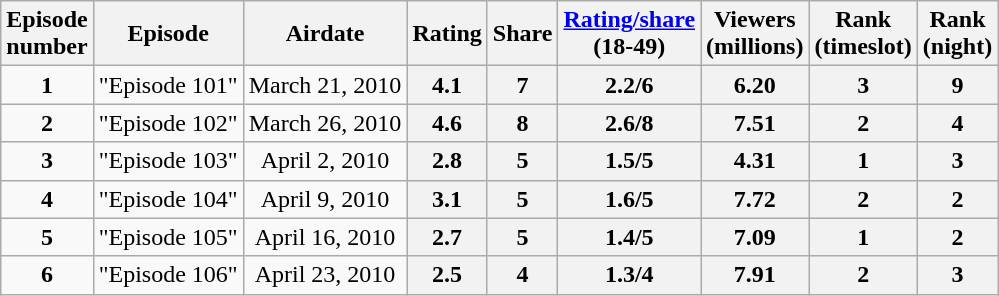<table class="wikitable sortable">
<tr>
<th>Episode<br>number</th>
<th>Episode</th>
<th>Airdate</th>
<th>Rating</th>
<th>Share</th>
<th><a href='#'>Rating/share</a><br>(18-49)</th>
<th>Viewers<br>(millions)</th>
<th>Rank<br>(timeslot)</th>
<th>Rank<br>(night)</th>
</tr>
<tr>
<td style="text-align:center"><strong>1</strong></td>
<td>"Episode 101"</td>
<td style="text-align:center">March 21, 2010</td>
<th style="text-align:center">4.1</th>
<th style="text-align:center">7</th>
<th style="text-align:center">2.2/6</th>
<th style="text-align:center">6.20</th>
<th style="text-align:center">3</th>
<th style="text-align:center">9</th>
</tr>
<tr>
<td style="text-align:center"><strong>2</strong></td>
<td>"Episode 102"</td>
<td style="text-align:center">March 26, 2010</td>
<th style="text-align:center">4.6</th>
<th style="text-align:center">8</th>
<th style="text-align:center">2.6/8</th>
<th style="text-align:center">7.51</th>
<th style="text-align:center">2</th>
<th style="text-align:center">4</th>
</tr>
<tr>
<td style="text-align:center"><strong>3</strong></td>
<td>"Episode 103"</td>
<td style="text-align:center">April 2, 2010</td>
<th style="text-align:center">2.8</th>
<th style="text-align:center">5</th>
<th style="text-align:center">1.5/5</th>
<th style="text-align:center">4.31</th>
<th style="text-align:center">1</th>
<th style="text-align:center">3</th>
</tr>
<tr>
<td style="text-align:center"><strong>4</strong></td>
<td>"Episode 104"</td>
<td style="text-align:center">April 9, 2010</td>
<th style="text-align:center">3.1</th>
<th style="text-align:center">5</th>
<th style="text-align:center">1.6/5</th>
<th style="text-align:center">7.72</th>
<th style="text-align:center">2</th>
<th style="text-align:center">2</th>
</tr>
<tr>
<td style="text-align:center"><strong>5</strong></td>
<td>"Episode 105"</td>
<td style="text-align:center">April 16, 2010</td>
<th style="text-align:center">2.7</th>
<th style="text-align:center">5</th>
<th style="text-align:center">1.4/5</th>
<th style="text-align:center">7.09</th>
<th style="text-align:center">1</th>
<th style="text-align:center">2</th>
</tr>
<tr>
<td style="text-align:center"><strong>6</strong></td>
<td>"Episode 106"</td>
<td style="text-align:center">April 23, 2010</td>
<th style="text-align:center">2.5</th>
<th style="text-align:center">4</th>
<th style="text-align:center">1.3/4</th>
<th style="text-align:center">7.91</th>
<th style="text-align:center">2</th>
<th style="text-align:center">3</th>
</tr>
</table>
